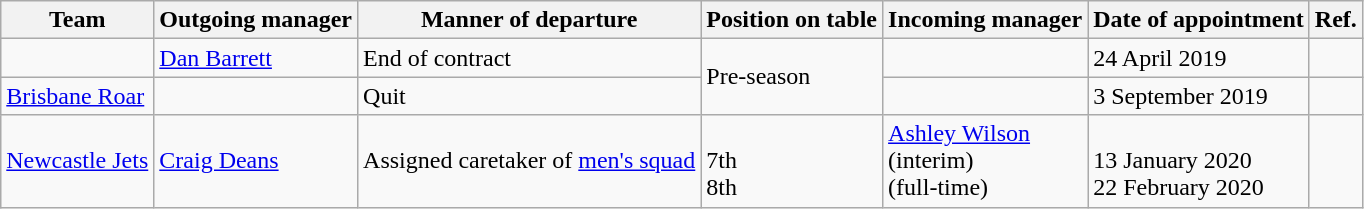<table class="wikitable sortable">
<tr>
<th>Team</th>
<th>Outgoing manager</th>
<th>Manner of departure</th>
<th>Position on table</th>
<th>Incoming manager</th>
<th>Date of appointment</th>
<th>Ref.</th>
</tr>
<tr>
<td></td>
<td> <a href='#'>Dan Barrett</a></td>
<td>End of contract</td>
<td rowspan=2>Pre-season</td>
<td></td>
<td>24 April 2019</td>
<td></td>
</tr>
<tr>
<td><a href='#'>Brisbane Roar</a></td>
<td></td>
<td>Quit</td>
<td></td>
<td>3 September 2019</td>
<td></td>
</tr>
<tr>
<td><a href='#'>Newcastle Jets</a></td>
<td> <a href='#'>Craig Deans</a></td>
<td>Assigned caretaker of <a href='#'>men's squad</a></td>
<td><br>7th<br>8th</td>
<td> <a href='#'>Ashley Wilson</a><br>(interim)<br>(full-time)</td>
<td><br>13 January 2020<br>22 February 2020</td>
<td><br><br></td>
</tr>
</table>
